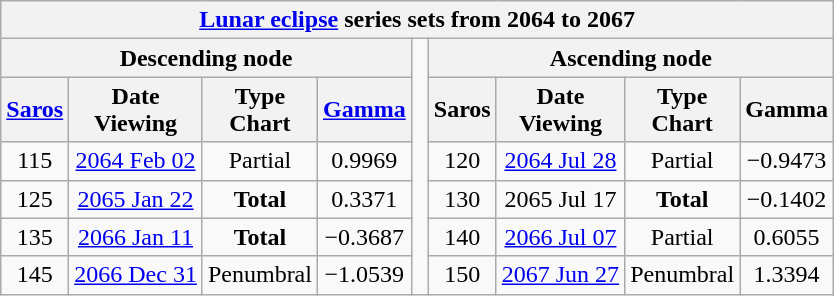<table class="wikitable mw-collapsible mw-collapsed">
<tr>
<th class="nowrap" colspan="9"><a href='#'>Lunar eclipse</a> series sets from 2064 to 2067</th>
</tr>
<tr>
<th scope="col" colspan="4">Descending node</th>
<td rowspan="11"> </td>
<th scope="col" colspan="4">Ascending node</th>
</tr>
<tr style="text-align: center;">
<th scope="col"><a href='#'>Saros</a></th>
<th scope="col">Date<br>Viewing</th>
<th scope="col">Type<br>Chart</th>
<th scope="col"><a href='#'>Gamma</a></th>
<th scope="col">Saros</th>
<th scope="col">Date<br>Viewing</th>
<th scope="col">Type<br>Chart</th>
<th scope="col">Gamma</th>
</tr>
<tr style="text-align: center;">
<td>115</td>
<td><a href='#'>2064 Feb 02</a><br></td>
<td style="text-align:center;">Partial<br></td>
<td>0.9969</td>
<td>120</td>
<td><a href='#'>2064 Jul 28</a><br></td>
<td style="text-align:center;">Partial<br></td>
<td>−0.9473</td>
</tr>
<tr style="text-align: center;">
<td>125</td>
<td style="text-align:center;vertical-align:top;"><a href='#'>2065 Jan 22</a><br></td>
<td style="text-align:center;"><strong>Total</strong><br></td>
<td>0.3371</td>
<td>130</td>
<td>2065 Jul 17<br></td>
<td style="text-align:center;"><strong>Total</strong><br></td>
<td>−0.1402</td>
</tr>
<tr style="text-align: center;">
<td>135</td>
<td><a href='#'>2066 Jan 11</a><br></td>
<td style="text-align:center;"><strong>Total</strong><br></td>
<td>−0.3687</td>
<td>140</td>
<td style="text-align:center;vertical-align:top;"><a href='#'>2066 Jul 07</a><br></td>
<td style="text-align:center;">Partial<br></td>
<td>0.6055</td>
</tr>
<tr style="text-align: center;">
<td>145</td>
<td><a href='#'>2066 Dec 31</a><br></td>
<td style="text-align:center;">Penumbral<br></td>
<td>−1.0539</td>
<td>150</td>
<td><a href='#'>2067 Jun 27</a><br></td>
<td style="text-align:center;">Penumbral<br></td>
<td>1.3394</td>
</tr>
</table>
